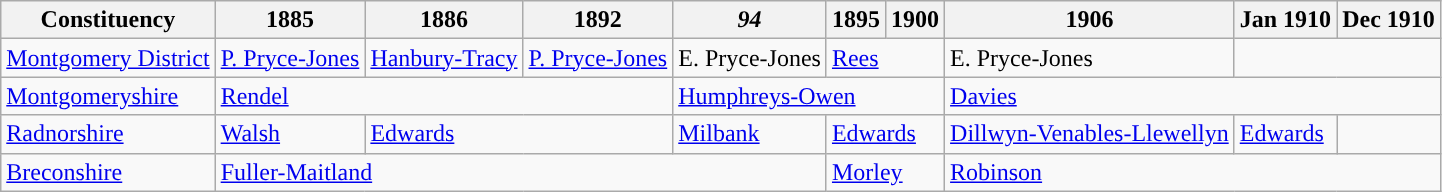<table class="wikitable">
<tr>
<th>Constituency</th>
<th>1885</th>
<th>1886</th>
<th>1892</th>
<th><em>94</em></th>
<th>1895</th>
<th>1900</th>
<th>1906</th>
<th>Jan 1910</th>
<th>Dec 1910</th>
</tr>
<tr>
<td><a href='#'>Montgomery District</a></td>
<td><a href='#'>P. Pryce-Jones</a></td>
<td><a href='#'>Hanbury-Tracy</a></td>
<td><a href='#'>P. Pryce-Jones</a></td>
<td>E. Pryce-Jones</td>
<td colspan="2"><a href='#'>Rees</a></td>
<td>E. Pryce-Jones</td>
</tr>
<tr>
<td><a href='#'>Montgomeryshire</a></td>
<td colspan="3"><a href='#'>Rendel</a></td>
<td colspan="3"><a href='#'>Humphreys-Owen</a></td>
<td colspan="3"><a href='#'>Davies</a></td>
</tr>
<tr>
<td><a href='#'>Radnorshire</a></td>
<td><a href='#'>Walsh</a></td>
<td colspan="2"><a href='#'>Edwards</a></td>
<td><a href='#'>Milbank</a></td>
<td colspan="2"><a href='#'>Edwards</a></td>
<td><a href='#'>Dillwyn-Venables-Llewellyn</a></td>
<td><a href='#'>Edwards</a></td>
</tr>
<tr>
<td><a href='#'>Breconshire</a></td>
<td colspan="4"><a href='#'>Fuller-Maitland</a></td>
<td colspan="2"><a href='#'>Morley</a></td>
<td colspan="3"><a href='#'>Robinson</a></td>
</tr>
</table>
